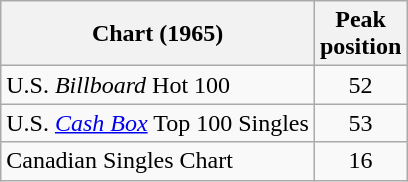<table class="wikitable sortable">
<tr>
<th>Chart (1965)</th>
<th>Peak<br>position</th>
</tr>
<tr>
<td>U.S. <em>Billboard</em> Hot 100</td>
<td align="center">52</td>
</tr>
<tr>
<td>U.S. <em><a href='#'>Cash Box</a></em> Top 100 Singles</td>
<td align="center">53</td>
</tr>
<tr>
<td align="left">Canadian Singles Chart</td>
<td align="center">16</td>
</tr>
</table>
